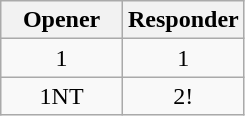<table class="wikitable" style="float:left; margin-right:15px;">
<tr>
<th width=50%>Opener</th>
<th width=50%>Responder</th>
</tr>
<tr align=center>
<td>1</td>
<td>1</td>
</tr>
<tr align=center>
<td>1NT</td>
<td>2!</td>
</tr>
</table>
